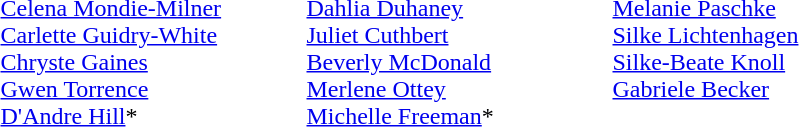<table>
<tr>
<td width=200 valign=top><em></em><br><a href='#'>Celena Mondie-Milner</a><br><a href='#'>Carlette Guidry-White</a><br><a href='#'>Chryste Gaines</a><br><a href='#'>Gwen Torrence</a><br><a href='#'>D'Andre Hill</a>*</td>
<td width=200 valign=top><em></em><br><a href='#'>Dahlia Duhaney</a><br><a href='#'>Juliet Cuthbert</a><br><a href='#'>Beverly McDonald</a><br><a href='#'>Merlene Ottey</a><br><a href='#'>Michelle Freeman</a>*</td>
<td width=200 valign=top><em></em><br><a href='#'>Melanie Paschke</a><br><a href='#'>Silke Lichtenhagen</a><br><a href='#'>Silke-Beate Knoll</a><br><a href='#'>Gabriele Becker</a></td>
</tr>
</table>
